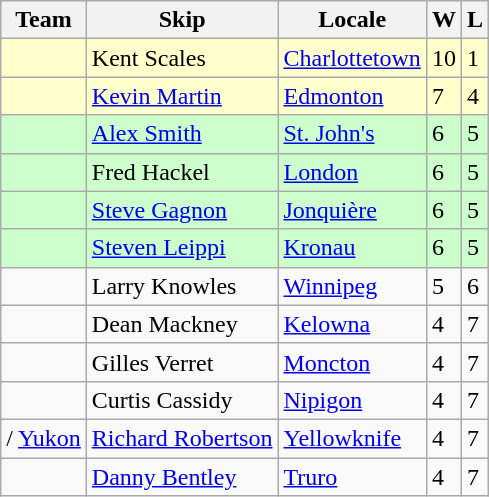<table class="wikitable" border="1">
<tr>
<th>Team</th>
<th>Skip</th>
<th>Locale</th>
<th>W</th>
<th>L</th>
</tr>
<tr bgcolor=#ffffcc>
<td></td>
<td>Kent Scales</td>
<td><a href='#'>Charlottetown</a></td>
<td>10</td>
<td>1</td>
</tr>
<tr bgcolor=#ffffcc>
<td></td>
<td><a href='#'>Kevin Martin</a></td>
<td><a href='#'>Edmonton</a></td>
<td>7</td>
<td>4</td>
</tr>
<tr bgcolor=#ccffcc>
<td></td>
<td><a href='#'>Alex Smith</a></td>
<td><a href='#'>St. John's</a></td>
<td>6</td>
<td>5</td>
</tr>
<tr bgcolor=#ccffcc>
<td></td>
<td>Fred Hackel</td>
<td><a href='#'>London</a></td>
<td>6</td>
<td>5</td>
</tr>
<tr bgcolor=#ccffcc>
<td></td>
<td><a href='#'>Steve Gagnon</a></td>
<td><a href='#'>Jonquière</a></td>
<td>6</td>
<td>5</td>
</tr>
<tr bgcolor=#ccffcc>
<td></td>
<td><a href='#'>Steven Leippi</a></td>
<td><a href='#'>Kronau</a></td>
<td>6</td>
<td>5</td>
</tr>
<tr>
<td></td>
<td>Larry Knowles</td>
<td><a href='#'>Winnipeg</a></td>
<td>5</td>
<td>6</td>
</tr>
<tr>
<td></td>
<td>Dean Mackney</td>
<td><a href='#'>Kelowna</a></td>
<td>4</td>
<td>7</td>
</tr>
<tr>
<td></td>
<td>Gilles Verret</td>
<td><a href='#'>Moncton</a></td>
<td>4</td>
<td>7</td>
</tr>
<tr>
<td></td>
<td>Curtis Cassidy</td>
<td><a href='#'>Nipigon</a></td>
<td>4</td>
<td>7</td>
</tr>
<tr>
<td> / <a href='#'>Yukon</a></td>
<td><a href='#'>Richard Robertson</a></td>
<td><a href='#'>Yellowknife</a></td>
<td>4</td>
<td>7</td>
</tr>
<tr>
<td></td>
<td><a href='#'>Danny Bentley</a></td>
<td><a href='#'>Truro</a></td>
<td>4</td>
<td>7</td>
</tr>
</table>
